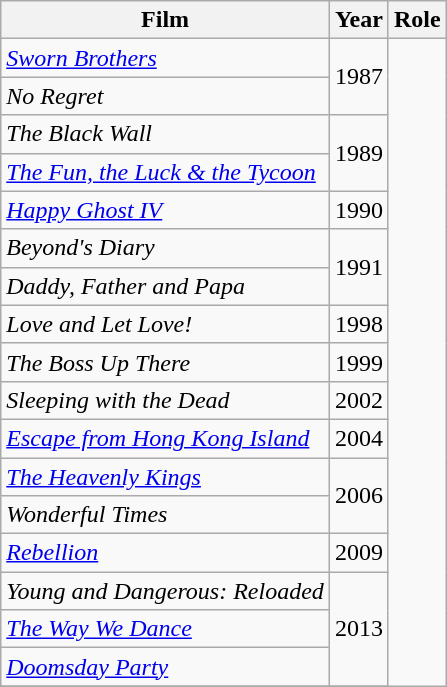<table class="wikitable">
<tr>
<th>Film</th>
<th>Year</th>
<th>Role</th>
</tr>
<tr>
<td><em><a href='#'>Sworn Brothers</a></em></td>
<td rowspan="2">1987</td>
</tr>
<tr>
<td><em>No Regret</em></td>
</tr>
<tr>
<td><em>The Black Wall</em></td>
<td rowspan="2">1989</td>
</tr>
<tr>
<td><em><a href='#'>The Fun, the Luck & the Tycoon</a></em></td>
</tr>
<tr>
<td><em><a href='#'>Happy Ghost IV</a></em></td>
<td>1990</td>
</tr>
<tr>
<td><em>Beyond's Diary</em></td>
<td rowspan="2">1991</td>
</tr>
<tr>
<td><em>Daddy, Father and Papa</em></td>
</tr>
<tr>
<td><em>Love and Let Love!</em></td>
<td>1998</td>
</tr>
<tr>
<td><em>The Boss Up There</em></td>
<td>1999</td>
</tr>
<tr>
<td><em>Sleeping with the Dead</em></td>
<td>2002</td>
</tr>
<tr>
<td><em><a href='#'>Escape from Hong Kong Island</a></em></td>
<td>2004</td>
</tr>
<tr>
<td><em><a href='#'>The Heavenly Kings</a></em></td>
<td rowspan="2">2006</td>
</tr>
<tr>
<td><em>Wonderful Times</em></td>
</tr>
<tr>
<td><em><a href='#'>Rebellion</a></em></td>
<td>2009</td>
</tr>
<tr>
<td><em>Young and Dangerous: Reloaded</em></td>
<td rowspan="3">2013</td>
</tr>
<tr>
<td><em><a href='#'>The Way We Dance</a></em></td>
</tr>
<tr>
<td><em><a href='#'>Doomsday Party</a></em></td>
</tr>
<tr>
</tr>
</table>
